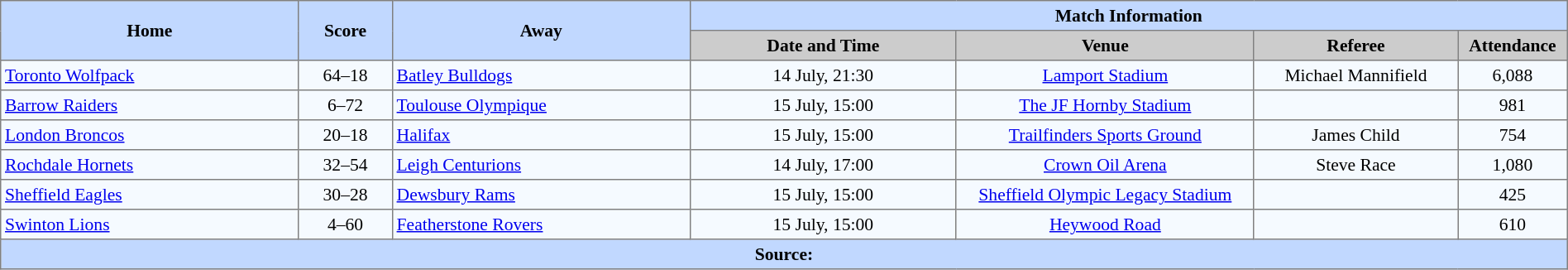<table border="1" cellpadding="3" cellspacing="0" style="border-collapse:collapse; font-size:90%; text-align:center; width:100%;">
<tr style="background:#c1d8ff;">
<th rowspan="2" style="width:19%;">Home</th>
<th rowspan="2" style="width:6%;">Score</th>
<th rowspan="2" style="width:19%;">Away</th>
<th colspan=4>Match Information</th>
</tr>
<tr style="background:#ccc;">
<th width=17%>Date and Time</th>
<th width=19%>Venue</th>
<th width=13%>Referee</th>
<th width=7%>Attendance</th>
</tr>
<tr style="background:#f5faff;">
<td align=left> <a href='#'>Toronto Wolfpack</a></td>
<td>64–18</td>
<td align=left> <a href='#'>Batley Bulldogs</a></td>
<td>14 July, 21:30</td>
<td><a href='#'>Lamport Stadium</a></td>
<td>Michael Mannifield</td>
<td>6,088</td>
</tr>
<tr style="background:#f5faff;">
<td align=left> <a href='#'>Barrow Raiders</a></td>
<td>6–72</td>
<td align=left> <a href='#'>Toulouse Olympique</a></td>
<td>15 July, 15:00</td>
<td><a href='#'>The JF Hornby Stadium</a></td>
<td></td>
<td>981</td>
</tr>
<tr style="background:#f5faff;">
<td align=left> <a href='#'>London Broncos</a></td>
<td>20–18</td>
<td align=left> <a href='#'>Halifax</a></td>
<td>15 July, 15:00</td>
<td><a href='#'>Trailfinders Sports Ground</a></td>
<td>James Child</td>
<td>754</td>
</tr>
<tr style="background:#f5faff;">
<td align=left> <a href='#'>Rochdale Hornets</a></td>
<td>32–54</td>
<td align=left> <a href='#'>Leigh Centurions</a></td>
<td>14 July, 17:00</td>
<td><a href='#'>Crown Oil Arena</a></td>
<td>Steve Race</td>
<td>1,080</td>
</tr>
<tr style="background:#f5faff;">
<td align=left> <a href='#'>Sheffield Eagles</a></td>
<td>30–28 </td>
<td align=left> <a href='#'>Dewsbury Rams</a></td>
<td>15 July, 15:00</td>
<td><a href='#'>Sheffield Olympic Legacy Stadium</a></td>
<td></td>
<td>425</td>
</tr>
<tr style="background:#f5faff;">
<td align=left> <a href='#'>Swinton Lions</a></td>
<td>4–60</td>
<td align=left> <a href='#'>Featherstone Rovers</a></td>
<td>15 July, 15:00</td>
<td><a href='#'>Heywood Road</a></td>
<td></td>
<td>610</td>
</tr>
<tr style="background:#c1d8ff;">
<th colspan=7>Source:</th>
</tr>
</table>
